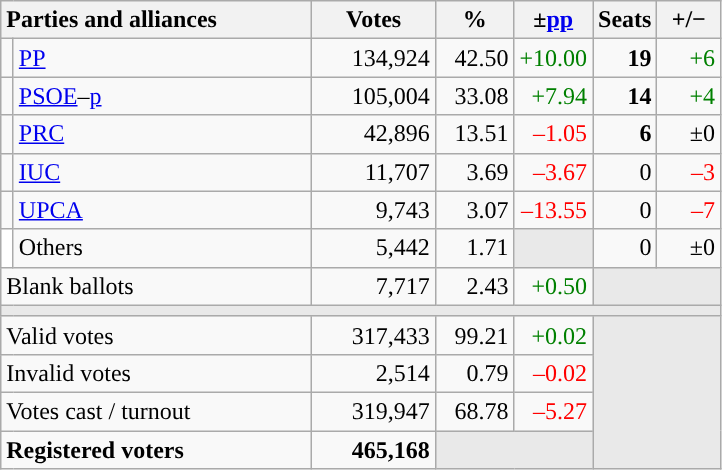<table class="wikitable" style="text-align:right;">
<tr>
<th style="text-align:left;" colspan="2" width="200">Parties and alliances</th>
<th width="75">Votes</th>
<th width="45">%</th>
<th width="45">±<a href='#'>pp</a></th>
<th width="35">Seats</th>
<th width="35">+/−</th>
</tr>
<tr>
<td width="1" style="color:inherit;background:"></td>
<td align="left"><a href='#'>PP</a></td>
<td>134,924</td>
<td>42.50</td>
<td style="color:green;">+10.00</td>
<td><strong>19</strong></td>
<td style="color:green;">+6</td>
</tr>
<tr>
<td style="color:inherit;background:"></td>
<td align="left"><a href='#'>PSOE</a>–<a href='#'>p</a></td>
<td>105,004</td>
<td>33.08</td>
<td style="color:green;">+7.94</td>
<td><strong>14</strong></td>
<td style="color:green;">+4</td>
</tr>
<tr>
<td style="color:inherit;background:"></td>
<td align="left"><a href='#'>PRC</a></td>
<td>42,896</td>
<td>13.51</td>
<td style="color:red;">–1.05</td>
<td><strong>6</strong></td>
<td>±0</td>
</tr>
<tr>
<td style="color:inherit;background:"></td>
<td align="left"><a href='#'>IUC</a></td>
<td>11,707</td>
<td>3.69</td>
<td style="color:red;">–3.67</td>
<td>0</td>
<td style="color:red;">–3</td>
</tr>
<tr>
<td style="color:inherit;background:"></td>
<td align="left"><a href='#'>UPCA</a></td>
<td>9,743</td>
<td>3.07</td>
<td style="color:red;">–13.55</td>
<td>0</td>
<td style="color:red;">–7</td>
</tr>
<tr>
<td bgcolor="white"></td>
<td align="left">Others</td>
<td>5,442</td>
<td>1.71</td>
<td bgcolor="#E9E9E9"></td>
<td>0</td>
<td>±0</td>
</tr>
<tr>
<td align="left" colspan="2">Blank ballots</td>
<td>7,717</td>
<td>2.43</td>
<td style="color:green;">+0.50</td>
<td bgcolor="#E9E9E9" colspan="2"></td>
</tr>
<tr>
<td colspan="7" bgcolor="#E9E9E9"></td>
</tr>
<tr>
<td align="left" colspan="2">Valid votes</td>
<td>317,433</td>
<td>99.21</td>
<td style="color:green;">+0.02</td>
<td bgcolor="#E9E9E9" colspan="2" rowspan="4"></td>
</tr>
<tr>
<td align="left" colspan="2">Invalid votes</td>
<td>2,514</td>
<td>0.79</td>
<td style="color:red;">–0.02</td>
</tr>
<tr>
<td align="left" colspan="2">Votes cast / turnout</td>
<td>319,947</td>
<td>68.78</td>
<td style="color:red;">–5.27</td>
</tr>
<tr style="font-weight:bold;">
<td align="left" colspan="2">Registered voters</td>
<td>465,168</td>
<td bgcolor="#E9E9E9" colspan="2"></td>
</tr>
</table>
